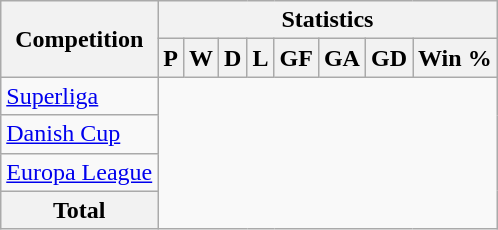<table class="wikitable" style="text-align: center">
<tr>
<th rowspan="2">Competition</th>
<th colspan="9">Statistics</th>
</tr>
<tr>
<th>P</th>
<th>W</th>
<th>D</th>
<th>L</th>
<th>GF</th>
<th>GA</th>
<th>GD</th>
<th>Win %</th>
</tr>
<tr>
<td style="text-align: left"><a href='#'>Superliga</a><br></td>
</tr>
<tr>
<td style="text-align: left"><a href='#'>Danish Cup</a><br></td>
</tr>
<tr>
<td style="text-align: left"><a href='#'>Europa League</a><br></td>
</tr>
<tr>
<th>Total<br></th>
</tr>
</table>
